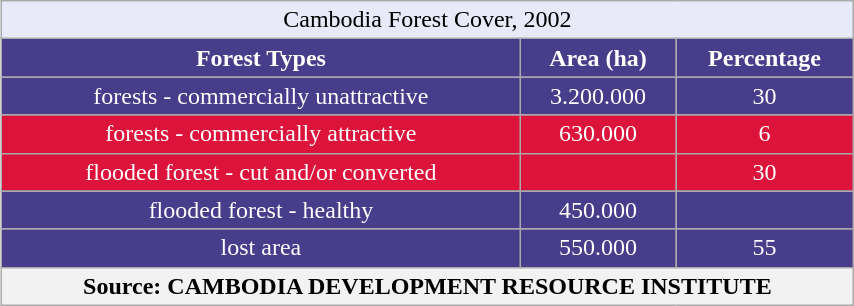<table class="wikitable" style="float:right; text-align:center; width:45%;">
<tr>
<td colspan="22" style="text-align:center;font-size:100%; font-style:bold;background:#E8EAFA;">Cambodia Forest Cover, 2002</td>
</tr>
<tr>
<th style="text-align:center; background:#483d8b; color:#fff;">Forest Types</th>
<th style="text-align:center; background:#483d8b; color:#fff;">Area (ha)</th>
<th style="text-align:center; background:#483d8b; color:#fff;">Percentage</th>
</tr>
<tr style="color:#fff; text-align:center; background:#483d8b;">
<td>forests - commercially unattractive</td>
<td>3.200.000</td>
<td>30</td>
</tr>
<tr style="color:#fff; text-align:center; background:crimson;">
<td>forests - commercially attractive</td>
<td>630.000</td>
<td>6</td>
</tr>
<tr style="color:#fff; text-align:center; background:crimson;">
<td>flooded forest - cut and/or converted</td>
<td></td>
<td>30</td>
</tr>
<tr style="color:#fff; text-align:center; background:#483d8b;">
<td>flooded forest - healthy</td>
<td>450.000</td>
<td></td>
</tr>
<tr>
<td style="text-align:center; background:#483d8b; color:#fff;">lost area</td>
<td style="text-align:center; background:#483d8b; color:#fff;">550.000</td>
<td style="text-align:center; background:#483d8b; color:#fff;">55</td>
</tr>
<tr>
<th colspan="5">Source: CAMBODIA DEVELOPMENT RESOURCE INSTITUTE</th>
</tr>
</table>
